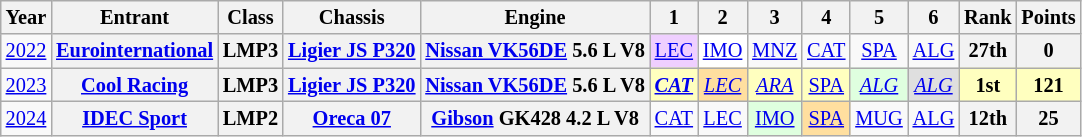<table class="wikitable" style="text-align:center; font-size:85%">
<tr>
<th>Year</th>
<th>Entrant</th>
<th>Class</th>
<th>Chassis</th>
<th>Engine</th>
<th>1</th>
<th>2</th>
<th>3</th>
<th>4</th>
<th>5</th>
<th>6</th>
<th>Rank</th>
<th>Points</th>
</tr>
<tr>
<td><a href='#'>2022</a></td>
<th><a href='#'>Eurointernational</a></th>
<th>LMP3</th>
<th nowrap><a href='#'>Ligier JS P320</a></th>
<th nowrap><a href='#'>Nissan VK56DE</a> 5.6 L V8</th>
<td style="background:#EFCFFF;"><a href='#'>LEC</a><br></td>
<td style="background:#FFFFFF;"><a href='#'>IMO</a><br></td>
<td><a href='#'>MNZ</a></td>
<td><a href='#'>CAT</a></td>
<td><a href='#'>SPA</a></td>
<td><a href='#'>ALG</a></td>
<th>27th</th>
<th>0</th>
</tr>
<tr>
<td><a href='#'>2023</a></td>
<th nowrap><a href='#'>Cool Racing</a></th>
<th>LMP3</th>
<th nowrap><a href='#'>Ligier JS P320</a></th>
<th nowrap><a href='#'>Nissan VK56DE</a> 5.6 L V8</th>
<td style="background:#FFFFBF;"><strong><em><a href='#'>CAT</a></em></strong><br></td>
<td style="background:#FFDF9F;"><em><a href='#'>LEC</a></em><br></td>
<td style="background:#FFFFBF;"><em><a href='#'>ARA</a></em><br></td>
<td style="background:#FFFFBF;"><a href='#'>SPA</a><br></td>
<td style="background:#DFFFDF;"><em><a href='#'>ALG</a></em><br></td>
<td style="background:#DFDFDF;"><em><a href='#'>ALG</a></em><br></td>
<th style="background:#FFFFBF;">1st</th>
<th style="background:#FFFFBF;">121</th>
</tr>
<tr>
<td><a href='#'>2024</a></td>
<th><a href='#'>IDEC Sport</a></th>
<th>LMP2</th>
<th><a href='#'>Oreca 07</a></th>
<th><a href='#'>Gibson</a> GK428 4.2 L V8</th>
<td><a href='#'>CAT</a></td>
<td><a href='#'>LEC</a></td>
<td style="background:#DFFFDF;"><a href='#'>IMO</a><br></td>
<td style="background:#FFDF9F;"><a href='#'>SPA</a><br></td>
<td><a href='#'>MUG</a></td>
<td><a href='#'>ALG</a></td>
<th>12th</th>
<th>25</th>
</tr>
</table>
